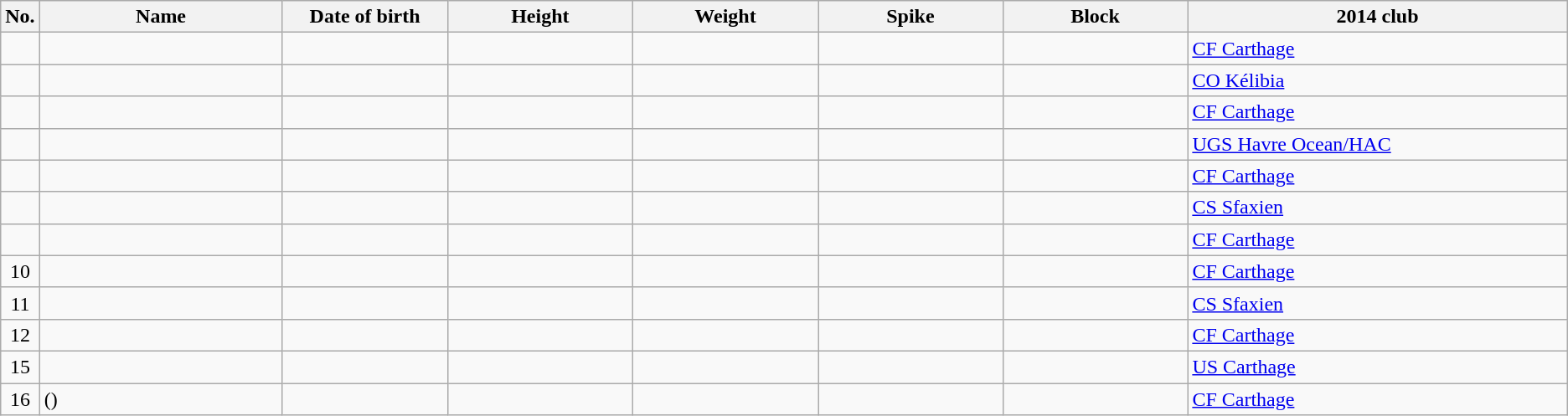<table class="wikitable sortable" style="font-size:100%; text-align:center;">
<tr>
<th>No.</th>
<th style="width:12em">Name</th>
<th style="width:8em">Date of birth</th>
<th style="width:9em">Height</th>
<th style="width:9em">Weight</th>
<th style="width:9em">Spike</th>
<th style="width:9em">Block</th>
<th style="width:19em">2014 club</th>
</tr>
<tr>
<td></td>
<td align=left></td>
<td align=right></td>
<td></td>
<td></td>
<td></td>
<td></td>
<td align=left> <a href='#'>CF Carthage</a></td>
</tr>
<tr>
<td></td>
<td align=left></td>
<td align=right></td>
<td></td>
<td></td>
<td></td>
<td></td>
<td align=left> <a href='#'>CO Kélibia</a></td>
</tr>
<tr>
<td></td>
<td align=left></td>
<td align=right></td>
<td></td>
<td></td>
<td></td>
<td></td>
<td align=left> <a href='#'>CF Carthage</a></td>
</tr>
<tr>
<td></td>
<td align=left></td>
<td align=right></td>
<td></td>
<td></td>
<td></td>
<td></td>
<td align=left> <a href='#'>UGS Havre Ocean/HAC</a></td>
</tr>
<tr>
<td></td>
<td align=left></td>
<td align=right></td>
<td></td>
<td></td>
<td></td>
<td></td>
<td align=left> <a href='#'>CF Carthage</a></td>
</tr>
<tr>
<td></td>
<td align=left></td>
<td align=right></td>
<td></td>
<td></td>
<td></td>
<td></td>
<td align=left> <a href='#'>CS Sfaxien</a></td>
</tr>
<tr>
<td></td>
<td align=left></td>
<td align=right></td>
<td></td>
<td></td>
<td></td>
<td></td>
<td align=left> <a href='#'>CF Carthage</a></td>
</tr>
<tr>
<td>10</td>
<td align=left></td>
<td align=right></td>
<td></td>
<td></td>
<td></td>
<td></td>
<td align=left> <a href='#'>CF Carthage</a></td>
</tr>
<tr>
<td>11</td>
<td align=left></td>
<td align=right></td>
<td></td>
<td></td>
<td></td>
<td></td>
<td align=left> <a href='#'>CS Sfaxien</a></td>
</tr>
<tr>
<td>12</td>
<td align=left></td>
<td align=right></td>
<td></td>
<td></td>
<td></td>
<td></td>
<td align=left> <a href='#'>CF Carthage</a></td>
</tr>
<tr>
<td>15</td>
<td align=left></td>
<td align=right></td>
<td></td>
<td></td>
<td></td>
<td></td>
<td align=left> <a href='#'>US Carthage</a></td>
</tr>
<tr>
<td>16</td>
<td align=left> ()</td>
<td align=right></td>
<td></td>
<td></td>
<td></td>
<td></td>
<td align=left> <a href='#'>CF Carthage</a></td>
</tr>
</table>
